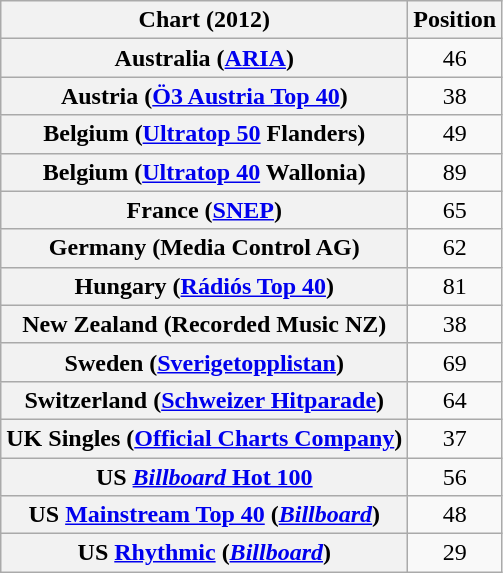<table class="wikitable plainrowheaders sortable" style="text-align:center">
<tr>
<th scope="col">Chart (2012)</th>
<th scope="col">Position</th>
</tr>
<tr>
<th scope="row">Australia (<a href='#'>ARIA</a>)</th>
<td style="text-align:center;">46</td>
</tr>
<tr>
<th scope="row">Austria (<a href='#'>Ö3 Austria Top 40</a>)</th>
<td style="text-align:center;">38</td>
</tr>
<tr>
<th scope="row">Belgium (<a href='#'>Ultratop 50</a> Flanders)</th>
<td style="text-align:center;">49</td>
</tr>
<tr>
<th scope="row">Belgium (<a href='#'>Ultratop 40</a> Wallonia)</th>
<td style="text-align:center;">89</td>
</tr>
<tr>
<th scope="row">France (<a href='#'>SNEP</a>)</th>
<td style="text-align:center;">65</td>
</tr>
<tr>
<th scope="row">Germany (Media Control AG)</th>
<td style="text-align:center;">62</td>
</tr>
<tr>
<th scope="row">Hungary (<a href='#'>Rádiós Top 40</a>)</th>
<td style="text-align:center;">81</td>
</tr>
<tr>
<th scope="row">New Zealand (Recorded Music NZ)</th>
<td>38</td>
</tr>
<tr>
<th scope="row">Sweden (<a href='#'>Sverigetopplistan</a>)</th>
<td style="text-align:center;">69</td>
</tr>
<tr>
<th scope="row">Switzerland (<a href='#'>Schweizer Hitparade</a>)</th>
<td style="text-align:center;">64</td>
</tr>
<tr>
<th scope="row">UK Singles (<a href='#'>Official Charts Company</a>)</th>
<td style="text-align:center;">37</td>
</tr>
<tr>
<th scope="row">US <a href='#'><em>Billboard</em> Hot 100</a></th>
<td style="text-align:center;">56</td>
</tr>
<tr>
<th scope="row">US <a href='#'>Mainstream Top 40</a> (<a href='#'><em>Billboard</em></a>)</th>
<td style="text-align:center;">48</td>
</tr>
<tr>
<th scope="row">US <a href='#'>Rhythmic</a> (<a href='#'><em>Billboard</em></a>)</th>
<td style="text-align:center;">29</td>
</tr>
</table>
